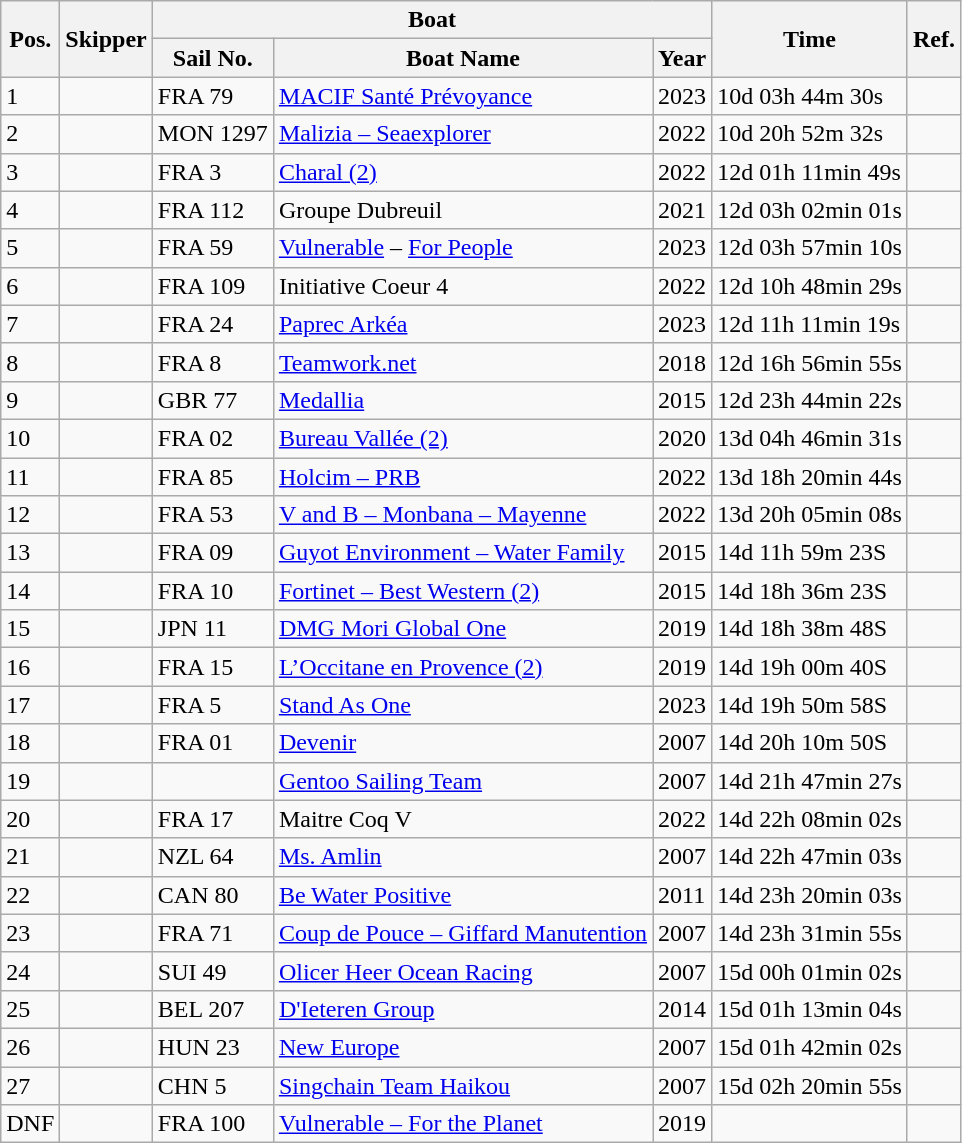<table class="wikitable">
<tr>
<th rowspan="2">Pos.</th>
<th rowspan="2">Skipper</th>
<th colspan="3">Boat</th>
<th rowspan="2">Time</th>
<th rowspan="2">Ref.</th>
</tr>
<tr>
<th>Sail No.</th>
<th>Boat Name</th>
<th>Year</th>
</tr>
<tr>
<td>1</td>
<td></td>
<td>FRA 79</td>
<td><a href='#'>MACIF Santé Prévoyance</a></td>
<td>2023</td>
<td>10d 03h 44m 30s</td>
<td></td>
</tr>
<tr>
<td>2</td>
<td></td>
<td>MON 1297</td>
<td><a href='#'>Malizia – Seaexplorer</a></td>
<td>2022</td>
<td>10d 20h 52m 32s</td>
<td></td>
</tr>
<tr>
<td>3</td>
<td></td>
<td>FRA 3</td>
<td><a href='#'>Charal (2)</a></td>
<td>2022</td>
<td>12d 01h 11min 49s</td>
<td></td>
</tr>
<tr>
<td>4</td>
<td></td>
<td>FRA 112</td>
<td>Groupe Dubreuil</td>
<td>2021</td>
<td>12d 03h 02min 01s</td>
<td></td>
</tr>
<tr>
<td>5</td>
<td></td>
<td>FRA 59</td>
<td><a href='#'>Vulnerable</a> – <a href='#'>For People</a></td>
<td>2023</td>
<td>12d 03h 57min 10s</td>
<td></td>
</tr>
<tr>
<td>6</td>
<td></td>
<td>FRA 109</td>
<td>Initiative Coeur 4</td>
<td>2022</td>
<td>12d 10h 48min 29s</td>
<td></td>
</tr>
<tr>
<td>7</td>
<td></td>
<td>FRA 24</td>
<td><a href='#'>Paprec Arkéa</a></td>
<td>2023</td>
<td>12d 11h 11min 19s</td>
<td></td>
</tr>
<tr>
<td>8</td>
<td></td>
<td>FRA 8</td>
<td><a href='#'>Teamwork.net</a></td>
<td>2018</td>
<td>12d 16h 56min 55s</td>
<td></td>
</tr>
<tr>
<td>9</td>
<td></td>
<td>GBR 77</td>
<td><a href='#'>Medallia</a></td>
<td>2015</td>
<td>12d 23h 44min 22s</td>
<td></td>
</tr>
<tr>
<td>10</td>
<td></td>
<td>FRA 02</td>
<td><a href='#'>Bureau Vallée (2)</a></td>
<td>2020</td>
<td>13d 04h 46min 31s</td>
<td></td>
</tr>
<tr>
<td>11</td>
<td></td>
<td>FRA 85</td>
<td><a href='#'>Holcim – PRB</a></td>
<td>2022</td>
<td>13d 18h 20min 44s</td>
<td></td>
</tr>
<tr>
<td>12</td>
<td></td>
<td>FRA 53</td>
<td><a href='#'>V and B – Monbana – Mayenne</a></td>
<td>2022</td>
<td>13d 20h 05min 08s</td>
<td></td>
</tr>
<tr>
<td>13</td>
<td></td>
<td>FRA 09</td>
<td><a href='#'>Guyot Environment – Water Family</a></td>
<td>2015</td>
<td>14d 11h 59m 23S</td>
<td></td>
</tr>
<tr>
<td>14</td>
<td></td>
<td>FRA 10</td>
<td><a href='#'>Fortinet – Best Western (2)</a></td>
<td>2015</td>
<td>14d 18h 36m 23S</td>
<td></td>
</tr>
<tr>
<td>15</td>
<td></td>
<td>JPN 11</td>
<td><a href='#'>DMG Mori Global One</a></td>
<td>2019</td>
<td>14d 18h 38m 48S</td>
<td></td>
</tr>
<tr>
<td>16</td>
<td></td>
<td>FRA 15</td>
<td><a href='#'>L’Occitane en Provence (2)</a></td>
<td>2019</td>
<td>14d 19h 00m 40S</td>
<td></td>
</tr>
<tr>
<td>17</td>
<td></td>
<td>FRA 5</td>
<td><a href='#'>Stand As One</a></td>
<td>2023</td>
<td>14d 19h 50m 58S</td>
<td></td>
</tr>
<tr>
<td>18</td>
<td></td>
<td>FRA 01</td>
<td><a href='#'>Devenir</a></td>
<td>2007</td>
<td>14d 20h 10m 50S</td>
<td></td>
</tr>
<tr>
<td>19</td>
<td></td>
<td></td>
<td><a href='#'>Gentoo Sailing Team</a></td>
<td>2007</td>
<td>14d 21h 47min 27s</td>
<td></td>
</tr>
<tr>
<td>20</td>
<td></td>
<td>FRA 17</td>
<td>Maitre Coq V</td>
<td>2022</td>
<td>14d 22h 08min 02s</td>
<td></td>
</tr>
<tr>
<td>21</td>
<td></td>
<td>NZL 64</td>
<td><a href='#'>Ms. Amlin</a></td>
<td>2007</td>
<td>14d 22h 47min 03s</td>
<td></td>
</tr>
<tr>
<td>22</td>
<td></td>
<td>CAN 80</td>
<td><a href='#'>Be Water Positive</a></td>
<td>2011</td>
<td>14d 23h 20min 03s</td>
<td></td>
</tr>
<tr>
<td>23</td>
<td></td>
<td>FRA 71</td>
<td><a href='#'>Coup de Pouce – Giffard Manutention</a></td>
<td>2007</td>
<td>14d 23h 31min 55s</td>
<td></td>
</tr>
<tr>
<td>24</td>
<td></td>
<td>SUI 49</td>
<td><a href='#'>Olicer Heer Ocean Racing</a></td>
<td>2007</td>
<td>15d 00h 01min 02s</td>
<td></td>
</tr>
<tr>
<td>25</td>
<td></td>
<td>BEL 207</td>
<td><a href='#'>D'Ieteren Group</a></td>
<td>2014</td>
<td>15d 01h 13min 04s</td>
<td></td>
</tr>
<tr>
<td>26</td>
<td></td>
<td>HUN 23</td>
<td><a href='#'>New Europe</a></td>
<td>2007</td>
<td>15d 01h 42min 02s</td>
<td></td>
</tr>
<tr>
<td>27</td>
<td></td>
<td>CHN 5</td>
<td><a href='#'>Singchain Team Haikou</a></td>
<td>2007</td>
<td>15d 02h 20min 55s</td>
<td></td>
</tr>
<tr>
<td>DNF</td>
<td></td>
<td>FRA 100</td>
<td><a href='#'>Vulnerable – For the Planet</a></td>
<td>2019</td>
<td></td>
<td></td>
</tr>
</table>
